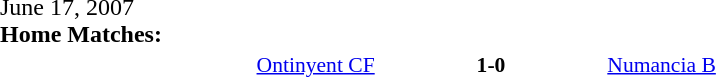<table width=100% cellspacing=1>
<tr>
<th width=20%></th>
<th width=12%></th>
<th width=20%></th>
<th></th>
</tr>
<tr>
<td>June 17, 2007<br><strong>Home Matches:</strong></td>
</tr>
<tr style=font-size:90%>
<td align=right><a href='#'>Ontinyent CF</a></td>
<td align=center><strong>1-0</strong></td>
<td><a href='#'>Numancia B</a></td>
</tr>
</table>
